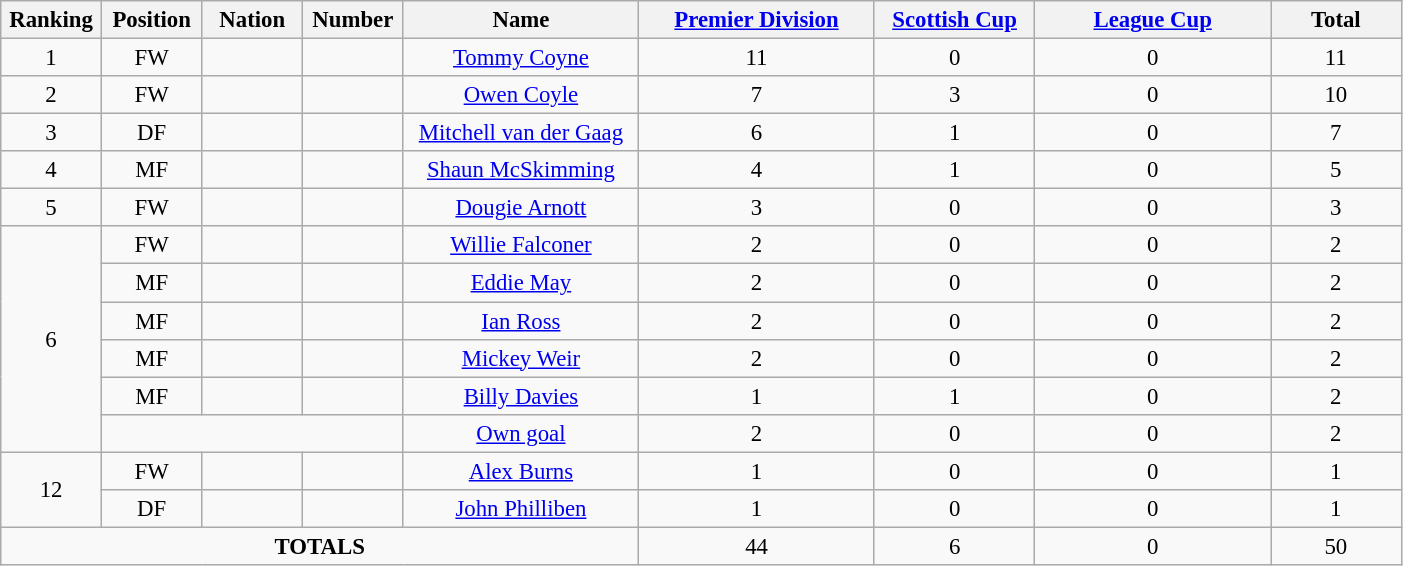<table class="wikitable" style="font-size: 95%; text-align: center;">
<tr>
<th width=60>Ranking</th>
<th width=60>Position</th>
<th width=60>Nation</th>
<th width=60>Number</th>
<th width=150>Name</th>
<th width=150><a href='#'>Premier Division</a></th>
<th width=100><a href='#'>Scottish Cup</a></th>
<th width=150><a href='#'>League Cup</a></th>
<th width=80>Total</th>
</tr>
<tr>
<td>1</td>
<td>FW</td>
<td></td>
<td></td>
<td><a href='#'>Tommy Coyne</a></td>
<td>11</td>
<td>0</td>
<td>0</td>
<td>11</td>
</tr>
<tr>
<td>2</td>
<td>FW</td>
<td></td>
<td></td>
<td><a href='#'>Owen Coyle</a></td>
<td>7</td>
<td>3</td>
<td>0</td>
<td>10</td>
</tr>
<tr>
<td>3</td>
<td>DF</td>
<td></td>
<td></td>
<td><a href='#'>Mitchell van der Gaag</a></td>
<td>6</td>
<td>1</td>
<td>0</td>
<td>7</td>
</tr>
<tr>
<td>4</td>
<td>MF</td>
<td></td>
<td></td>
<td><a href='#'>Shaun McSkimming</a></td>
<td>4</td>
<td>1</td>
<td>0</td>
<td>5</td>
</tr>
<tr>
<td>5</td>
<td>FW</td>
<td></td>
<td></td>
<td><a href='#'>Dougie Arnott</a></td>
<td>3</td>
<td>0</td>
<td>0</td>
<td>3</td>
</tr>
<tr>
<td rowspan="6">6</td>
<td>FW</td>
<td></td>
<td></td>
<td><a href='#'>Willie Falconer</a></td>
<td>2</td>
<td>0</td>
<td>0</td>
<td>2</td>
</tr>
<tr>
<td>MF</td>
<td></td>
<td></td>
<td><a href='#'>Eddie May</a></td>
<td>2</td>
<td>0</td>
<td>0</td>
<td>2</td>
</tr>
<tr>
<td>MF</td>
<td></td>
<td></td>
<td><a href='#'>Ian Ross</a></td>
<td>2</td>
<td>0</td>
<td>0</td>
<td>2</td>
</tr>
<tr>
<td>MF</td>
<td></td>
<td></td>
<td><a href='#'>Mickey Weir</a></td>
<td>2</td>
<td>0</td>
<td>0</td>
<td>2</td>
</tr>
<tr>
<td>MF</td>
<td></td>
<td></td>
<td><a href='#'>Billy Davies</a></td>
<td>1</td>
<td>1</td>
<td>0</td>
<td>2</td>
</tr>
<tr>
<td colspan="3"></td>
<td><a href='#'>Own goal</a></td>
<td>2</td>
<td>0</td>
<td>0</td>
<td>2</td>
</tr>
<tr>
<td rowspan="2">12</td>
<td>FW</td>
<td></td>
<td></td>
<td><a href='#'>Alex Burns</a></td>
<td>1</td>
<td>0</td>
<td>0</td>
<td>1</td>
</tr>
<tr>
<td>DF</td>
<td></td>
<td></td>
<td><a href='#'>John Philliben</a></td>
<td>1</td>
<td>0</td>
<td>0</td>
<td>1</td>
</tr>
<tr>
<td colspan="5"><strong>TOTALS</strong></td>
<td>44</td>
<td>6</td>
<td>0</td>
<td>50</td>
</tr>
</table>
